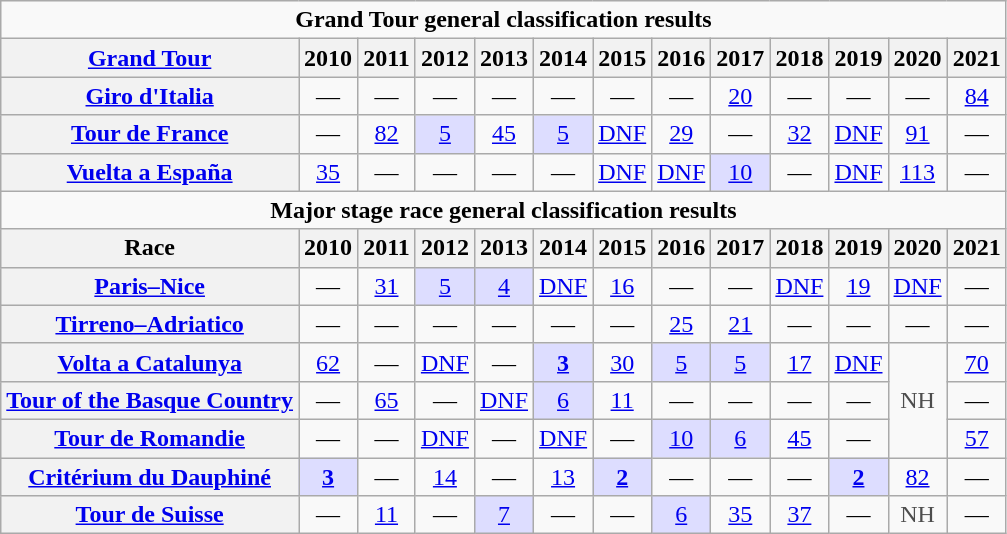<table class="wikitable plainrowheaders">
<tr>
<td colspan="13" align="center"><strong>Grand Tour general classification results</strong></td>
</tr>
<tr>
<th scope="col"><a href='#'>Grand Tour</a></th>
<th scope="col">2010</th>
<th scope="col">2011</th>
<th scope="col">2012</th>
<th scope="col">2013</th>
<th scope="col">2014</th>
<th scope="col">2015</th>
<th scope="col">2016</th>
<th scope="col">2017</th>
<th scope="col">2018</th>
<th scope="col">2019</th>
<th scope="col">2020</th>
<th scope="col">2021</th>
</tr>
<tr style="text-align:center;">
<th scope="row"> <a href='#'>Giro d'Italia</a></th>
<td>—</td>
<td>—</td>
<td>—</td>
<td>—</td>
<td>—</td>
<td>—</td>
<td>—</td>
<td><a href='#'>20</a></td>
<td>—</td>
<td>—</td>
<td>—</td>
<td><a href='#'>84</a></td>
</tr>
<tr style="text-align:center;">
<th scope="row"> <a href='#'>Tour de France</a></th>
<td>—</td>
<td><a href='#'>82</a></td>
<td style="background:#ddf;"><a href='#'>5</a></td>
<td><a href='#'>45</a></td>
<td style="background:#ddf;"><a href='#'>5</a></td>
<td><a href='#'>DNF</a></td>
<td><a href='#'>29</a></td>
<td>—</td>
<td><a href='#'>32</a></td>
<td><a href='#'>DNF</a></td>
<td><a href='#'>91</a></td>
<td>—</td>
</tr>
<tr style="text-align:center;">
<th scope="row"> <a href='#'>Vuelta a España</a></th>
<td><a href='#'>35</a></td>
<td>—</td>
<td>—</td>
<td>—</td>
<td>—</td>
<td><a href='#'>DNF</a></td>
<td><a href='#'>DNF</a></td>
<td style="background:#ddf;"><a href='#'>10</a></td>
<td>—</td>
<td><a href='#'>DNF</a></td>
<td><a href='#'>113</a></td>
<td>—</td>
</tr>
<tr>
<td colspan="13" align="center"><strong>Major stage race general classification results</strong></td>
</tr>
<tr>
<th scope="col">Race</th>
<th scope="col">2010</th>
<th scope="col">2011</th>
<th scope="col">2012</th>
<th scope="col">2013</th>
<th scope="col">2014</th>
<th scope="col">2015</th>
<th scope="col">2016</th>
<th scope="col">2017</th>
<th scope="col">2018</th>
<th scope="col">2019</th>
<th scope="col">2020</th>
<th scope="col">2021</th>
</tr>
<tr style="text-align:center;">
<th scope="row"> <a href='#'>Paris–Nice</a></th>
<td>—</td>
<td><a href='#'>31</a></td>
<td style="background:#ddf;"><a href='#'>5</a></td>
<td style="background:#ddf;"><a href='#'>4</a></td>
<td><a href='#'>DNF</a></td>
<td><a href='#'>16</a></td>
<td>—</td>
<td>—</td>
<td><a href='#'>DNF</a></td>
<td><a href='#'>19</a></td>
<td><a href='#'>DNF</a></td>
<td>—</td>
</tr>
<tr style="text-align:center;">
<th scope="row"> <a href='#'>Tirreno–Adriatico</a></th>
<td>—</td>
<td>—</td>
<td>—</td>
<td>—</td>
<td>—</td>
<td>—</td>
<td><a href='#'>25</a></td>
<td><a href='#'>21</a></td>
<td>—</td>
<td>—</td>
<td>—</td>
<td>—</td>
</tr>
<tr style="text-align:center;">
<th scope="row"> <a href='#'>Volta a Catalunya</a></th>
<td><a href='#'>62</a></td>
<td>—</td>
<td><a href='#'>DNF</a></td>
<td>—</td>
<td style="background:#ddf;"><a href='#'><strong>3</strong></a></td>
<td><a href='#'>30</a></td>
<td style="background:#ddf;"><a href='#'>5</a></td>
<td style="background:#ddf;"><a href='#'>5</a></td>
<td><a href='#'>17</a></td>
<td><a href='#'>DNF</a></td>
<td style="color:#4d4d4d;" rowspan=3>NH</td>
<td><a href='#'>70</a></td>
</tr>
<tr style="text-align:center;">
<th scope="row"> <a href='#'>Tour of the Basque Country</a></th>
<td>—</td>
<td><a href='#'>65</a></td>
<td>—</td>
<td><a href='#'>DNF</a></td>
<td style="background:#ddf;"><a href='#'>6</a></td>
<td><a href='#'>11</a></td>
<td>—</td>
<td>—</td>
<td>—</td>
<td>—</td>
<td>—</td>
</tr>
<tr style="text-align:center;">
<th scope="row"> <a href='#'>Tour de Romandie</a></th>
<td>—</td>
<td>—</td>
<td><a href='#'>DNF</a></td>
<td>—</td>
<td><a href='#'>DNF</a></td>
<td>—</td>
<td style="background:#ddf;"><a href='#'>10</a></td>
<td style="background:#ddf;"><a href='#'>6</a></td>
<td><a href='#'>45</a></td>
<td>—</td>
<td><a href='#'>57</a></td>
</tr>
<tr style="text-align:center;">
<th scope="row"> <a href='#'>Critérium du Dauphiné</a></th>
<td style="background:#ddf;"><a href='#'><strong>3</strong></a></td>
<td>—</td>
<td><a href='#'>14</a></td>
<td>—</td>
<td><a href='#'>13</a></td>
<td style="background:#ddf;"><a href='#'><strong>2</strong></a></td>
<td>—</td>
<td>—</td>
<td>—</td>
<td style="background:#ddf;"><a href='#'><strong>2</strong></a></td>
<td><a href='#'>82</a></td>
<td>—</td>
</tr>
<tr style="text-align:center;">
<th scope="row"> <a href='#'>Tour de Suisse</a></th>
<td>—</td>
<td><a href='#'>11</a></td>
<td>—</td>
<td style="background:#ddf;"><a href='#'>7</a></td>
<td>—</td>
<td>—</td>
<td style="background:#ddf;"><a href='#'>6</a></td>
<td><a href='#'>35</a></td>
<td><a href='#'>37</a></td>
<td>—</td>
<td style="color:#4d4d4d;">NH</td>
<td>—</td>
</tr>
</table>
